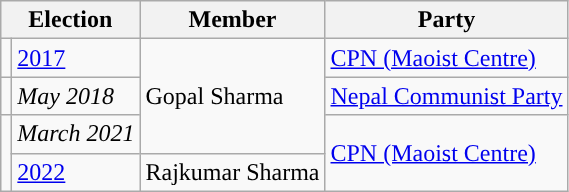<table class="wikitable">
<tr>
<th colspan="2">Election</th>
<th>Member</th>
<th>Party</th>
</tr>
<tr>
<td style="color:inherit;background:"></td>
<td><a href='#'>2017</a></td>
<td rowspan="3">Gopal Sharma</td>
<td><a href='#'>CPN (Maoist Centre)</a></td>
</tr>
<tr>
<td style="color:inherit;background:"></td>
<td><em>May 2018</em></td>
<td><a href='#'>Nepal Communist Party</a></td>
</tr>
<tr>
<td rowspan="2" style="color:inherit;background:"></td>
<td><em>March 2021</em></td>
<td rowspan="2"><a href='#'>CPN (Maoist Centre)</a></td>
</tr>
<tr>
<td><a href='#'>2022</a></td>
<td>Rajkumar Sharma</td>
</tr>
</table>
